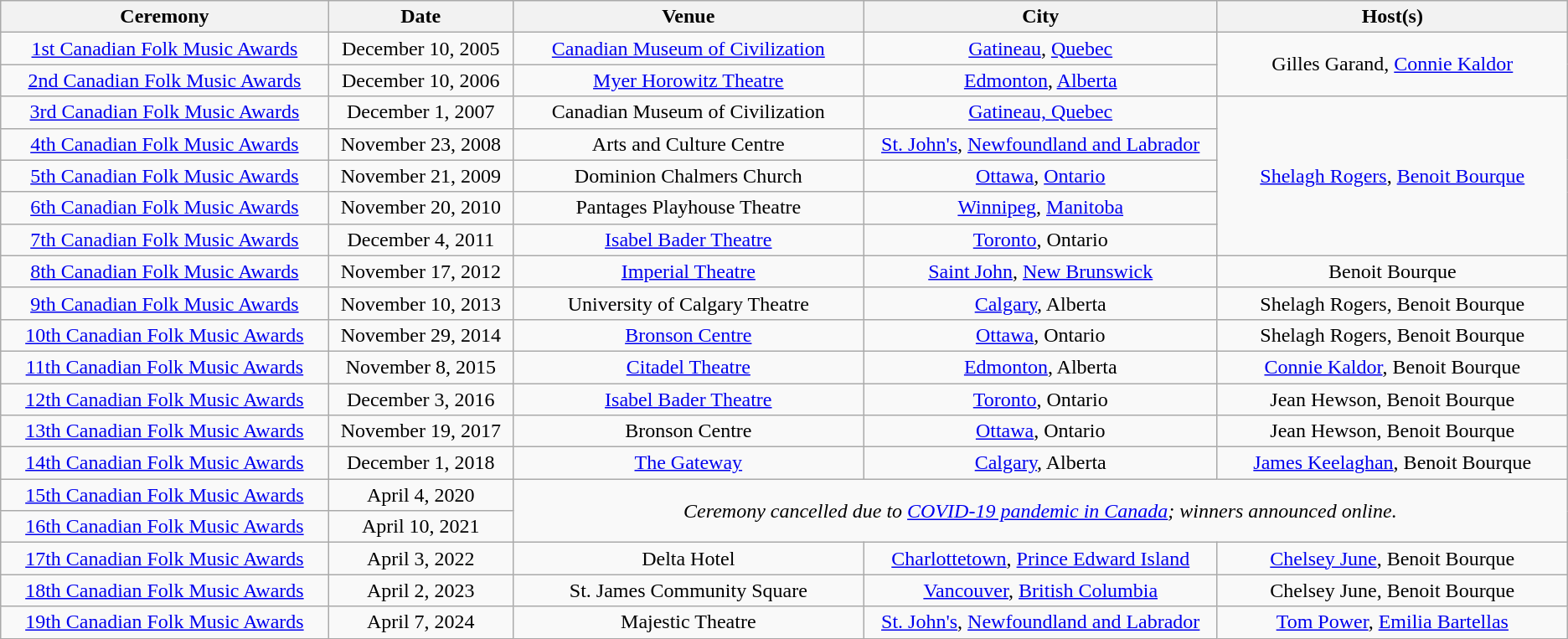<table class="wikitable" style="text-align: center">
<tr>
<th style="width:280px;">Ceremony</th>
<th style="width:150px;">Date</th>
<th style="width:300px;">Venue</th>
<th style="width:300px;">City</th>
<th style="width:300px;">Host(s)</th>
</tr>
<tr>
<td><a href='#'>1st Canadian Folk Music Awards</a></td>
<td>December 10, 2005</td>
<td><a href='#'>Canadian Museum of Civilization</a></td>
<td><a href='#'>Gatineau</a>, <a href='#'>Quebec</a></td>
<td rowspan="2">Gilles Garand, <a href='#'>Connie Kaldor</a></td>
</tr>
<tr>
<td><a href='#'>2nd Canadian Folk Music Awards</a></td>
<td>December 10, 2006</td>
<td><a href='#'>Myer Horowitz Theatre</a></td>
<td><a href='#'>Edmonton</a>, <a href='#'>Alberta</a></td>
</tr>
<tr>
<td><a href='#'>3rd Canadian Folk Music Awards</a></td>
<td>December 1, 2007</td>
<td>Canadian Museum of Civilization</td>
<td><a href='#'>Gatineau, Quebec</a></td>
<td rowspan="5"><a href='#'>Shelagh Rogers</a>, <a href='#'>Benoit Bourque</a></td>
</tr>
<tr>
<td><a href='#'>4th Canadian Folk Music Awards</a></td>
<td>November 23, 2008</td>
<td>Arts and Culture Centre</td>
<td><a href='#'>St. John's</a>, <a href='#'>Newfoundland and Labrador</a></td>
</tr>
<tr>
<td><a href='#'>5th Canadian Folk Music Awards</a></td>
<td>November 21, 2009</td>
<td>Dominion Chalmers Church</td>
<td><a href='#'>Ottawa</a>, <a href='#'>Ontario</a></td>
</tr>
<tr>
<td><a href='#'>6th Canadian Folk Music Awards</a></td>
<td>November 20, 2010</td>
<td>Pantages Playhouse Theatre</td>
<td><a href='#'>Winnipeg</a>, <a href='#'>Manitoba</a></td>
</tr>
<tr>
<td><a href='#'>7th Canadian Folk Music Awards</a></td>
<td>December 4, 2011</td>
<td><a href='#'>Isabel Bader Theatre</a></td>
<td><a href='#'>Toronto</a>, Ontario</td>
</tr>
<tr>
<td><a href='#'>8th Canadian Folk Music Awards</a></td>
<td>November 17, 2012</td>
<td><a href='#'>Imperial Theatre</a></td>
<td><a href='#'>Saint John</a>, <a href='#'>New Brunswick</a></td>
<td>Benoit Bourque</td>
</tr>
<tr>
<td><a href='#'>9th Canadian Folk Music Awards</a></td>
<td>November 10, 2013</td>
<td>University of Calgary Theatre</td>
<td><a href='#'>Calgary</a>, Alberta</td>
<td>Shelagh Rogers, Benoit Bourque</td>
</tr>
<tr>
<td><a href='#'>10th Canadian Folk Music Awards</a></td>
<td>November 29, 2014</td>
<td><a href='#'>Bronson Centre</a></td>
<td><a href='#'>Ottawa</a>, Ontario</td>
<td>Shelagh Rogers, Benoit Bourque</td>
</tr>
<tr>
<td><a href='#'>11th Canadian Folk Music Awards</a></td>
<td>November 8, 2015</td>
<td><a href='#'>Citadel Theatre</a></td>
<td><a href='#'>Edmonton</a>, Alberta</td>
<td><a href='#'>Connie Kaldor</a>, Benoit Bourque</td>
</tr>
<tr>
<td><a href='#'>12th Canadian Folk Music Awards</a></td>
<td>December 3, 2016</td>
<td><a href='#'>Isabel Bader Theatre</a></td>
<td><a href='#'>Toronto</a>, Ontario</td>
<td>Jean Hewson, Benoit Bourque</td>
</tr>
<tr>
<td><a href='#'>13th Canadian Folk Music Awards</a></td>
<td>November 19, 2017</td>
<td>Bronson Centre</td>
<td><a href='#'>Ottawa</a>, Ontario</td>
<td>Jean Hewson, Benoit Bourque</td>
</tr>
<tr>
<td><a href='#'>14th Canadian Folk Music Awards</a></td>
<td>December 1, 2018</td>
<td><a href='#'>The Gateway</a></td>
<td><a href='#'>Calgary</a>, Alberta</td>
<td><a href='#'>James Keelaghan</a>, Benoit Bourque</td>
</tr>
<tr>
<td><a href='#'>15th Canadian Folk Music Awards</a></td>
<td>April 4, 2020</td>
<td colspan=3 rowspan=2><em>Ceremony cancelled due to <a href='#'>COVID-19 pandemic in Canada</a>; winners announced online.</em></td>
</tr>
<tr>
<td><a href='#'>16th Canadian Folk Music Awards</a></td>
<td>April 10, 2021</td>
</tr>
<tr>
<td><a href='#'>17th Canadian Folk Music Awards</a></td>
<td>April 3, 2022</td>
<td>Delta Hotel</td>
<td><a href='#'>Charlottetown</a>, <a href='#'>Prince Edward Island</a></td>
<td><a href='#'>Chelsey June</a>, Benoit Bourque</td>
</tr>
<tr>
<td><a href='#'>18th Canadian Folk Music Awards</a></td>
<td>April 2, 2023</td>
<td>St. James Community Square</td>
<td><a href='#'>Vancouver</a>, <a href='#'>British Columbia</a></td>
<td>Chelsey June, Benoit Bourque</td>
</tr>
<tr>
<td><a href='#'>19th Canadian Folk Music Awards</a></td>
<td>April 7, 2024</td>
<td>Majestic Theatre</td>
<td><a href='#'>St. John's</a>, <a href='#'>Newfoundland and Labrador</a></td>
<td><a href='#'>Tom Power</a>, <a href='#'>Emilia Bartellas</a></td>
</tr>
</table>
